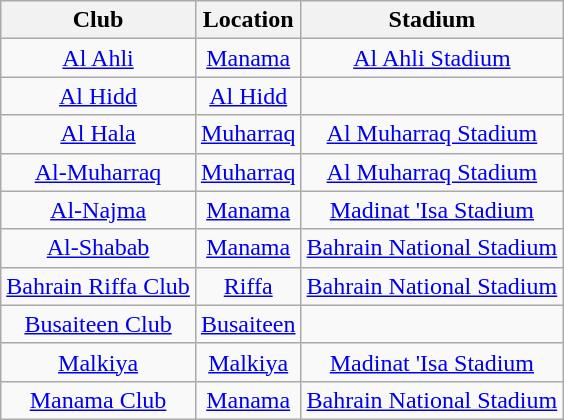<table class="wikitable sortable" style="text-align: center;">
<tr>
<th>Club</th>
<th>Location</th>
<th>Stadium</th>
</tr>
<tr>
<td><a href='#'>Al Ahli</a></td>
<td><a href='#'>Manama</a></td>
<td><a href='#'>Al Ahli Stadium</a></td>
</tr>
<tr>
<td><a href='#'>Al Hidd</a></td>
<td><a href='#'>Al Hidd</a></td>
<td></td>
</tr>
<tr>
<td><a href='#'>Al Hala</a></td>
<td><a href='#'>Muharraq</a></td>
<td><a href='#'>Al Muharraq Stadium</a></td>
</tr>
<tr>
<td><a href='#'>Al-Muharraq</a></td>
<td><a href='#'>Muharraq</a></td>
<td><a href='#'>Al Muharraq Stadium</a></td>
</tr>
<tr>
<td><a href='#'>Al-Najma</a></td>
<td><a href='#'>Manama</a></td>
<td><a href='#'>Madinat 'Isa Stadium</a></td>
</tr>
<tr>
<td><a href='#'>Al-Shabab</a></td>
<td><a href='#'>Manama</a></td>
<td><a href='#'>Bahrain National Stadium</a></td>
</tr>
<tr>
<td><a href='#'>Bahrain Riffa Club</a></td>
<td><a href='#'>Riffa</a></td>
<td><a href='#'>Bahrain National Stadium</a></td>
</tr>
<tr>
<td><a href='#'>Busaiteen Club</a></td>
<td><a href='#'>Busaiteen</a></td>
<td></td>
</tr>
<tr>
<td><a href='#'>Malkiya</a></td>
<td><a href='#'>Malkiya</a></td>
<td><a href='#'>Madinat 'Isa Stadium</a></td>
</tr>
<tr>
<td><a href='#'>Manama Club</a></td>
<td><a href='#'>Manama</a></td>
<td><a href='#'>Bahrain National Stadium</a></td>
</tr>
</table>
